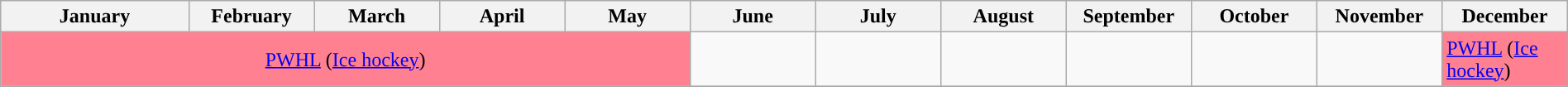<table class = "wikitable" width = 100%>
<tr>
<th width=0%>January</th>
<th width=8%>February</th>
<th width=8%>March</th>
<th width=8%>April</th>
<th width=8%>May</th>
<th width=8%>June</th>
<th width=8%>July</th>
<th width=8%>August</th>
<th width=8%>September</th>
<th width=8%>October</th>
<th width=8%>November</th>
<th width=8%>December</th>
</tr>
<tr>
<td colspan=5 style="background:#FF8091; text-align:center"><a href='#'>PWHL</a> (<a href='#'>Ice hockey</a>)</td>
<td></td>
<td></td>
<td></td>
<td></td>
<td></td>
<td></td>
<td style="background:#FF8091;"><a href='#'>PWHL</a> (<a href='#'>Ice hockey</a>)</td>
</tr>
<tr>
</tr>
</table>
